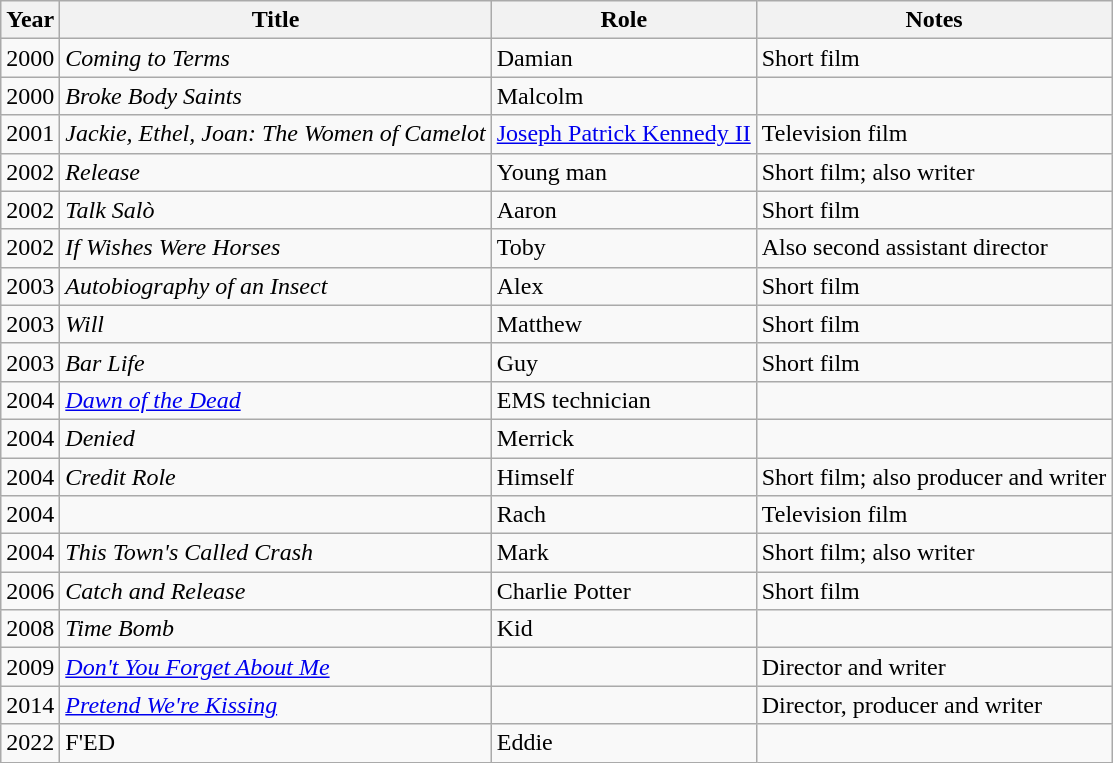<table class="wikitable sortable">
<tr>
<th>Year</th>
<th>Title</th>
<th>Role</th>
<th class="unsortable">Notes</th>
</tr>
<tr>
<td>2000</td>
<td><em>Coming to Terms</em></td>
<td>Damian</td>
<td>Short film</td>
</tr>
<tr>
<td>2000</td>
<td><em>Broke Body Saints</em></td>
<td>Malcolm</td>
<td></td>
</tr>
<tr>
<td>2001</td>
<td><em>Jackie, Ethel, Joan: The Women of Camelot</em></td>
<td><a href='#'>Joseph Patrick Kennedy II</a></td>
<td>Television film</td>
</tr>
<tr>
<td>2002</td>
<td><em>Release</em></td>
<td>Young man</td>
<td>Short film; also writer</td>
</tr>
<tr>
<td>2002</td>
<td><em>Talk Salò</em></td>
<td>Aaron</td>
<td>Short film</td>
</tr>
<tr>
<td>2002</td>
<td><em>If Wishes Were Horses</em></td>
<td>Toby</td>
<td>Also second assistant director</td>
</tr>
<tr>
<td>2003</td>
<td><em>Autobiography of an Insect</em></td>
<td>Alex</td>
<td>Short film</td>
</tr>
<tr>
<td>2003</td>
<td><em>Will</em></td>
<td>Matthew</td>
<td>Short film</td>
</tr>
<tr>
<td>2003</td>
<td><em>Bar Life</em></td>
<td>Guy</td>
<td>Short film</td>
</tr>
<tr>
<td>2004</td>
<td><em><a href='#'>Dawn of the Dead</a></em></td>
<td>EMS technician</td>
<td></td>
</tr>
<tr>
<td>2004</td>
<td><em>Denied</em></td>
<td>Merrick</td>
<td></td>
</tr>
<tr>
<td>2004</td>
<td><em>Credit Role</em></td>
<td>Himself</td>
<td>Short film; also producer and writer</td>
</tr>
<tr>
<td>2004</td>
<td><em></em></td>
<td>Rach</td>
<td>Television film</td>
</tr>
<tr>
<td>2004</td>
<td><em>This Town's Called Crash</em></td>
<td>Mark</td>
<td>Short film; also writer</td>
</tr>
<tr>
<td>2006</td>
<td><em>Catch and Release</em></td>
<td>Charlie Potter</td>
<td>Short film</td>
</tr>
<tr>
<td>2008</td>
<td><em>Time Bomb</em></td>
<td>Kid</td>
<td></td>
</tr>
<tr>
<td>2009</td>
<td><em><a href='#'>Don't You Forget About Me</a></em></td>
<td></td>
<td>Director and writer</td>
</tr>
<tr>
<td>2014</td>
<td><em><a href='#'>Pretend We're Kissing</a></em></td>
<td></td>
<td>Director, producer and writer</td>
</tr>
<tr>
<td>2022</td>
<td>F'ED</td>
<td>Eddie</td>
<td></td>
</tr>
</table>
